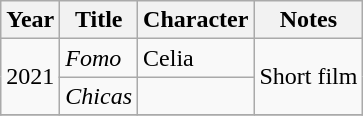<table class="wikitable">
<tr>
<th>Year</th>
<th>Title</th>
<th>Character</th>
<th>Notes</th>
</tr>
<tr>
<td rowspan=2>2021</td>
<td><em>Fomo</em></td>
<td>Celia</td>
<td rowspan=2>Short film</td>
</tr>
<tr>
<td><em>Chicas</em></td>
<td></td>
</tr>
<tr>
</tr>
</table>
